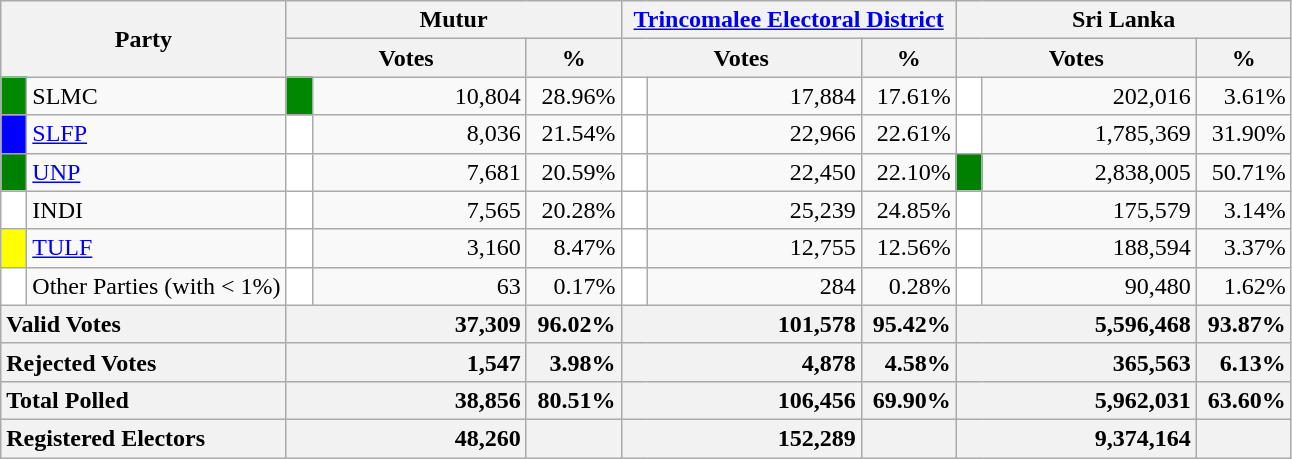<table class="wikitable">
<tr>
<th colspan="2" width="144px"rowspan="2">Party</th>
<th colspan="3" width="216px">Mutur</th>
<th colspan="3" width="216px"><a href='#'>Trincomalee Electoral District</a></th>
<th colspan="3" width="216px">Sri Lanka</th>
</tr>
<tr>
<th colspan="2" width="144px">Votes</th>
<th>%</th>
<th colspan="2" width="144px">Votes</th>
<th>%</th>
<th colspan="2" width="144px">Votes</th>
<th>%</th>
</tr>
<tr>
<td style="background-color:#008800;" width="10px"></td>
<td style="text-align:left;">SLMC</td>
<td style="background-color:#008800;" width="10px"></td>
<td style="text-align:right;">10,804</td>
<td style="text-align:right;">28.96%</td>
<td style="background-color:white;" width="10px"></td>
<td style="text-align:right;">17,884</td>
<td style="text-align:right;">17.61%</td>
<td style="background-color:white;" width="10px"></td>
<td style="text-align:right;">202,016</td>
<td style="text-align:right;">3.61%</td>
</tr>
<tr>
<td style="background-color:blue;" width="10px"></td>
<td style="text-align:left;"><a href='#'>SLFP</a></td>
<td style="background-color:white;" width="10px"></td>
<td style="text-align:right;">8,036</td>
<td style="text-align:right;">21.54%</td>
<td style="background-color:white;" width="10px"></td>
<td style="text-align:right;">22,966</td>
<td style="text-align:right;">22.61%</td>
<td style="background-color:white;" width="10px"></td>
<td style="text-align:right;">1,785,369</td>
<td style="text-align:right;">31.90%</td>
</tr>
<tr>
<td style="background-color:green;" width="10px"></td>
<td style="text-align:left;"><a href='#'>UNP</a></td>
<td style="background-color:white;" width="10px"></td>
<td style="text-align:right;">7,681</td>
<td style="text-align:right;">20.59%</td>
<td style="background-color:white;" width="10px"></td>
<td style="text-align:right;">22,450</td>
<td style="text-align:right;">22.10%</td>
<td style="background-color:green;" width="10px"></td>
<td style="text-align:right;">2,838,005</td>
<td style="text-align:right;">50.71%</td>
</tr>
<tr>
<td style="background-color:white;" width="10px"></td>
<td style="text-align:left;">INDI</td>
<td style="background-color:white;" width="10px"></td>
<td style="text-align:right;">7,565</td>
<td style="text-align:right;">20.28%</td>
<td style="background-color:white;" width="10px"></td>
<td style="text-align:right;">25,239</td>
<td style="text-align:right;">24.85%</td>
<td style="background-color:white;" width="10px"></td>
<td style="text-align:right;">175,579</td>
<td style="text-align:right;">3.14%</td>
</tr>
<tr>
<td style="background-color:yellow;" width="10px"></td>
<td style="text-align:left;"><a href='#'>TULF</a></td>
<td style="background-color:white;" width="10px"></td>
<td style="text-align:right;">3,160</td>
<td style="text-align:right;">8.47%</td>
<td style="background-color:white;" width="10px"></td>
<td style="text-align:right;">12,755</td>
<td style="text-align:right;">12.56%</td>
<td style="background-color:white;" width="10px"></td>
<td style="text-align:right;">188,594</td>
<td style="text-align:right;">3.37%</td>
</tr>
<tr>
<td style="background-color:white;" width="10px"></td>
<td style="text-align:left;">Other Parties (with < 1%)</td>
<td style="background-color:white;" width="10px"></td>
<td style="text-align:right;">63</td>
<td style="text-align:right;">0.17%</td>
<td style="background-color:white;" width="10px"></td>
<td style="text-align:right;">284</td>
<td style="text-align:right;">0.28%</td>
<td style="background-color:white;" width="10px"></td>
<td style="text-align:right;">90,480</td>
<td style="text-align:right;">1.62%</td>
</tr>
<tr>
<th colspan="2" width="144px"style="text-align:left;">Valid Votes</th>
<th style="text-align:right;"colspan="2" width="144px">37,309</th>
<th style="text-align:right;">96.02%</th>
<th style="text-align:right;"colspan="2" width="144px">101,578</th>
<th style="text-align:right;">95.42%</th>
<th style="text-align:right;"colspan="2" width="144px">5,596,468</th>
<th style="text-align:right;">93.87%</th>
</tr>
<tr>
<th colspan="2" width="144px"style="text-align:left;">Rejected Votes</th>
<th style="text-align:right;"colspan="2" width="144px">1,547</th>
<th style="text-align:right;">3.98%</th>
<th style="text-align:right;"colspan="2" width="144px">4,878</th>
<th style="text-align:right;">4.58%</th>
<th style="text-align:right;"colspan="2" width="144px">365,563</th>
<th style="text-align:right;">6.13%</th>
</tr>
<tr>
<th colspan="2" width="144px"style="text-align:left;">Total Polled</th>
<th style="text-align:right;"colspan="2" width="144px">38,856</th>
<th style="text-align:right;">80.51%</th>
<th style="text-align:right;"colspan="2" width="144px">106,456</th>
<th style="text-align:right;">69.90%</th>
<th style="text-align:right;"colspan="2" width="144px">5,962,031</th>
<th style="text-align:right;">63.60%</th>
</tr>
<tr>
<th colspan="2" width="144px"style="text-align:left;">Registered Electors</th>
<th style="text-align:right;"colspan="2" width="144px">48,260</th>
<th></th>
<th style="text-align:right;"colspan="2" width="144px">152,289</th>
<th></th>
<th style="text-align:right;"colspan="2" width="144px">9,374,164</th>
<th></th>
</tr>
</table>
